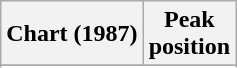<table class="wikitable">
<tr>
<th align="left">Chart (1987)</th>
<th align="left">Peak<br>position</th>
</tr>
<tr>
</tr>
<tr>
</tr>
</table>
